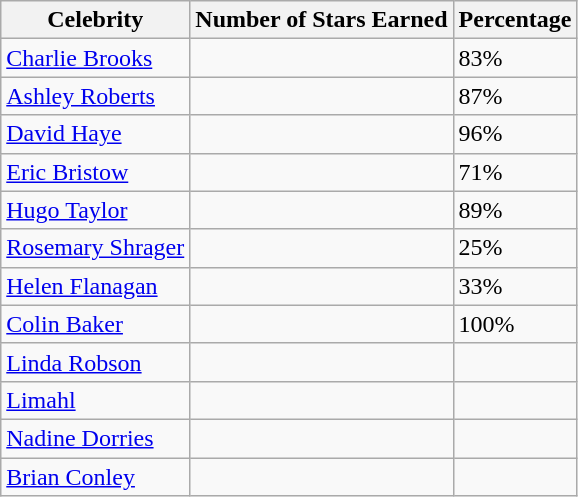<table class=wikitable >
<tr>
<th>Celebrity</th>
<th>Number of Stars Earned</th>
<th>Percentage</th>
</tr>
<tr>
<td><a href='#'>Charlie Brooks</a></td>
<td></td>
<td>83%</td>
</tr>
<tr>
<td><a href='#'>Ashley Roberts</a></td>
<td></td>
<td>87%</td>
</tr>
<tr>
<td><a href='#'>David Haye</a></td>
<td></td>
<td>96%</td>
</tr>
<tr>
<td><a href='#'>Eric Bristow</a></td>
<td></td>
<td>71%</td>
</tr>
<tr>
<td><a href='#'>Hugo Taylor</a></td>
<td></td>
<td>89%</td>
</tr>
<tr>
<td><a href='#'>Rosemary Shrager</a></td>
<td></td>
<td>25%</td>
</tr>
<tr>
<td><a href='#'>Helen Flanagan</a></td>
<td></td>
<td>33%</td>
</tr>
<tr>
<td><a href='#'>Colin Baker</a></td>
<td></td>
<td>100%</td>
</tr>
<tr>
<td><a href='#'>Linda Robson</a></td>
<td></td>
<td></td>
</tr>
<tr>
<td><a href='#'>Limahl</a></td>
<td></td>
<td></td>
</tr>
<tr>
<td><a href='#'>Nadine Dorries</a></td>
<td></td>
<td></td>
</tr>
<tr>
<td><a href='#'>Brian Conley</a></td>
<td></td>
<td></td>
</tr>
</table>
